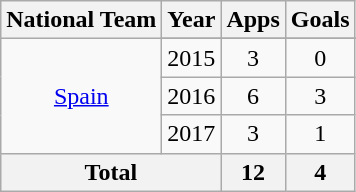<table class="wikitable" style="text-align:center">
<tr>
<th>National Team</th>
<th>Year</th>
<th>Apps</th>
<th>Goals</th>
</tr>
<tr>
<td rowspan="4"><a href='#'>Spain</a></td>
</tr>
<tr>
<td>2015</td>
<td>3</td>
<td>0</td>
</tr>
<tr>
<td>2016</td>
<td>6</td>
<td>3</td>
</tr>
<tr>
<td>2017</td>
<td>3</td>
<td>1</td>
</tr>
<tr>
<th colspan=2>Total</th>
<th>12</th>
<th>4</th>
</tr>
</table>
